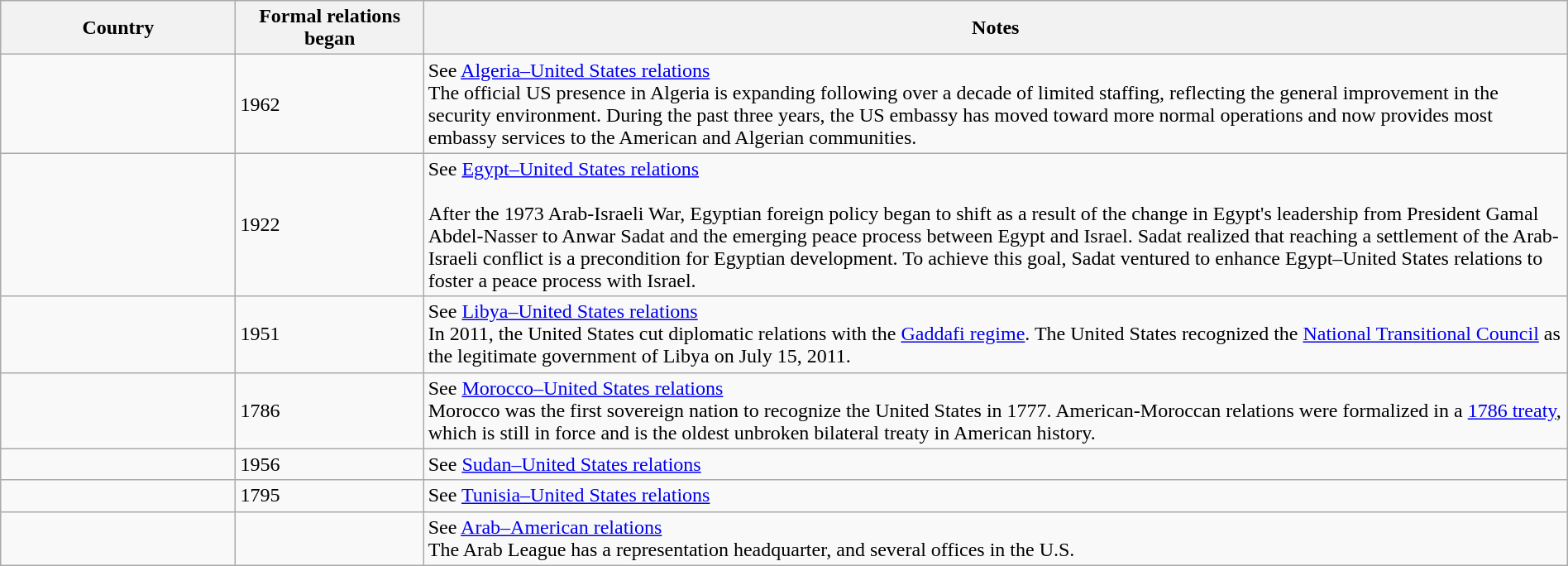<table class="wikitable sortable" border="1" style="width:100%; margin:auto;">
<tr>
<th width="15%">Country</th>
<th width="12%">Formal relations began</th>
<th>Notes</th>
</tr>
<tr -valign="top">
<td></td>
<td>1962</td>
<td>See <a href='#'>Algeria–United States relations</a><br>The official US presence in Algeria is expanding following over a decade of limited staffing, reflecting the general improvement in the security environment. During the past three years, the US embassy has moved toward more normal operations and now provides most embassy services to the American and Algerian communities.</td>
</tr>
<tr -valign="top">
<td></td>
<td>1922</td>
<td>See <a href='#'>Egypt–United States relations</a><br><br>After the 1973 Arab-Israeli War, Egyptian foreign policy began to shift as a result of the change in Egypt's leadership from President Gamal Abdel-Nasser to Anwar Sadat and the emerging peace process between Egypt and Israel. Sadat realized that reaching a settlement of the Arab-Israeli conflict is a precondition for Egyptian development. To achieve this goal, Sadat ventured to enhance Egypt–United States relations to foster a peace process with Israel.</td>
</tr>
<tr -valign="top">
<td></td>
<td>1951</td>
<td>See <a href='#'>Libya–United States relations</a><br>In 2011, the United States cut diplomatic relations with the <a href='#'>Gaddafi regime</a>. The United States recognized the <a href='#'>National Transitional Council</a> as the legitimate government of Libya on July 15, 2011.</td>
</tr>
<tr -valign="top">
<td></td>
<td>1786</td>
<td>See <a href='#'>Morocco–United States relations</a><br>Morocco was the first sovereign nation to recognize the United States in 1777. American-Moroccan relations were formalized in a <a href='#'>1786 treaty</a>, which is still in force and is the oldest unbroken bilateral treaty in American history.</td>
</tr>
<tr -valign="top">
<td></td>
<td>1956</td>
<td>See <a href='#'>Sudan–United States relations</a></td>
</tr>
<tr -valign="top">
<td></td>
<td>1795</td>
<td>See <a href='#'>Tunisia–United States relations</a></td>
</tr>
<tr -valign="top">
<td></td>
<td></td>
<td>See <a href='#'>Arab–American relations</a><br>
The Arab League has a representation headquarter, and several offices in the U.S.</td>
</tr>
</table>
